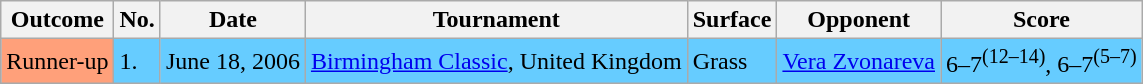<table class="wikitable">
<tr>
<th>Outcome</th>
<th>No.</th>
<th>Date</th>
<th>Tournament</th>
<th>Surface</th>
<th>Opponent</th>
<th>Score</th>
</tr>
<tr bgcolor="#66CCFF">
<td style="background:#ffa07a;">Runner-up</td>
<td>1.</td>
<td>June 18, 2006</td>
<td><a href='#'>Birmingham Classic</a>, United Kingdom</td>
<td>Grass</td>
<td> <a href='#'>Vera Zvonareva</a></td>
<td>6–7<sup>(12–14)</sup>, 6–7<sup>(5–7)</sup></td>
</tr>
</table>
